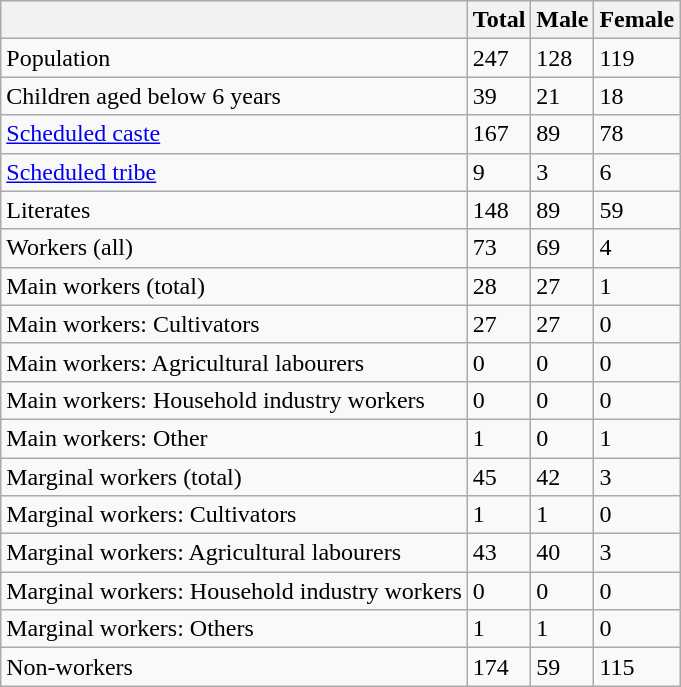<table class="wikitable sortable">
<tr>
<th></th>
<th>Total</th>
<th>Male</th>
<th>Female</th>
</tr>
<tr>
<td>Population</td>
<td>247</td>
<td>128</td>
<td>119</td>
</tr>
<tr>
<td>Children aged below 6 years</td>
<td>39</td>
<td>21</td>
<td>18</td>
</tr>
<tr>
<td><a href='#'>Scheduled caste</a></td>
<td>167</td>
<td>89</td>
<td>78</td>
</tr>
<tr>
<td><a href='#'>Scheduled tribe</a></td>
<td>9</td>
<td>3</td>
<td>6</td>
</tr>
<tr>
<td>Literates</td>
<td>148</td>
<td>89</td>
<td>59</td>
</tr>
<tr>
<td>Workers (all)</td>
<td>73</td>
<td>69</td>
<td>4</td>
</tr>
<tr>
<td>Main workers (total)</td>
<td>28</td>
<td>27</td>
<td>1</td>
</tr>
<tr>
<td>Main workers: Cultivators</td>
<td>27</td>
<td>27</td>
<td>0</td>
</tr>
<tr>
<td>Main workers: Agricultural labourers</td>
<td>0</td>
<td>0</td>
<td>0</td>
</tr>
<tr>
<td>Main workers: Household industry workers</td>
<td>0</td>
<td>0</td>
<td>0</td>
</tr>
<tr>
<td>Main workers: Other</td>
<td>1</td>
<td>0</td>
<td>1</td>
</tr>
<tr>
<td>Marginal workers (total)</td>
<td>45</td>
<td>42</td>
<td>3</td>
</tr>
<tr>
<td>Marginal workers: Cultivators</td>
<td>1</td>
<td>1</td>
<td>0</td>
</tr>
<tr>
<td>Marginal workers: Agricultural labourers</td>
<td>43</td>
<td>40</td>
<td>3</td>
</tr>
<tr>
<td>Marginal workers: Household industry workers</td>
<td>0</td>
<td>0</td>
<td>0</td>
</tr>
<tr>
<td>Marginal workers: Others</td>
<td>1</td>
<td>1</td>
<td>0</td>
</tr>
<tr>
<td>Non-workers</td>
<td>174</td>
<td>59</td>
<td>115</td>
</tr>
</table>
